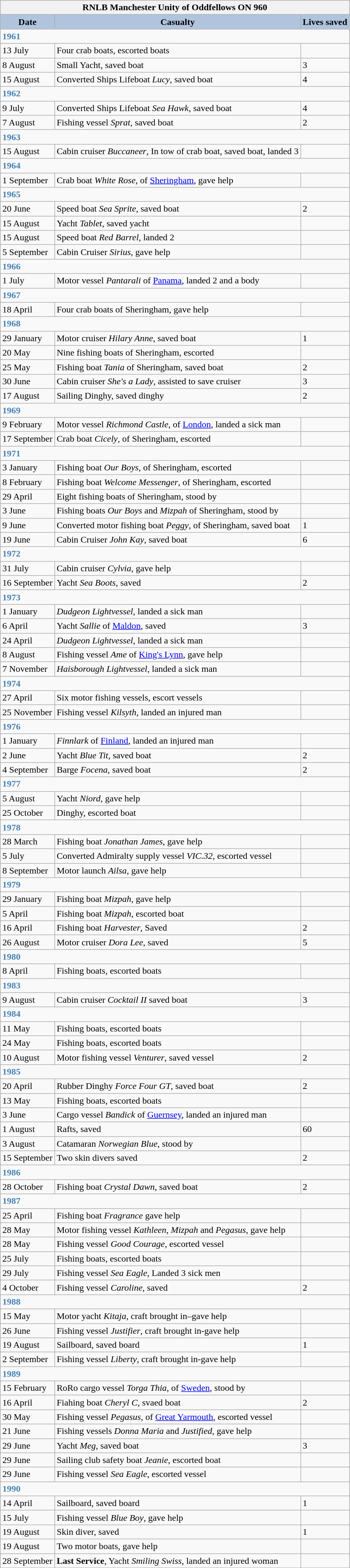<table class="wikitable">
<tr>
<th colspan="3">RNLB Manchester Unity of Oddfellows ON 960<br></th>
</tr>
<tr>
<th style="text-align: center; background: LightSteelBlue">Date</th>
<th style="text-align: center; background: LightSteelBlue">Casualty</th>
<th style="text-align: center; background: LightSteelBlue">Lives saved</th>
</tr>
<tr>
<td colspan="3" style="color:steelblue"><strong>1961</strong></td>
</tr>
<tr>
<td>13 July</td>
<td>Four crab boats, escorted boats</td>
<td></td>
</tr>
<tr>
<td>8 August</td>
<td>Small Yacht, saved boat</td>
<td>3</td>
</tr>
<tr>
<td>15 August</td>
<td>Converted Ships Lifeboat <em>Lucy</em>, saved boat</td>
<td>4</td>
</tr>
<tr>
<td colspan="3" style="color:steelblue"><strong>1962</strong></td>
</tr>
<tr>
<td>9 July</td>
<td>Converted Ships Lifeboat <em>Sea Hawk</em>, saved boat</td>
<td>4</td>
</tr>
<tr>
<td>7 August</td>
<td>Fishing vessel <em>Sprat</em>, saved boat</td>
<td>2</td>
</tr>
<tr>
<td colspan="3" style="color:steelblue"><strong>1963</strong></td>
</tr>
<tr>
<td>15 August</td>
<td>Cabin cruiser <em>Buccaneer</em>, In tow of crab boat, saved boat, landed 3</td>
<td></td>
</tr>
<tr>
<td colspan="3" style="color:steelblue"><strong>1964</strong></td>
</tr>
<tr>
<td>1 September</td>
<td>Crab boat <em>White Rose</em>, of <a href='#'>Sheringham</a>, gave help</td>
<td></td>
</tr>
<tr>
<td colspan="3" style="color:steelblue"><strong>1965</strong></td>
</tr>
<tr>
<td>20 June</td>
<td>Speed boat <em>Sea Sprite</em>, saved boat</td>
<td>2</td>
</tr>
<tr>
<td>15 August</td>
<td>Yacht <em>Tablet</em>, saved yacht</td>
<td></td>
</tr>
<tr>
<td>15 August</td>
<td>Speed boat <em>Red Barrel</em>, landed 2</td>
<td></td>
</tr>
<tr>
<td>5 September</td>
<td>Cabin Cruiser <em>Sirius</em>, gave help</td>
<td></td>
</tr>
<tr>
<td colspan="3" style="color:steelblue"><strong>1966</strong></td>
</tr>
<tr>
<td>1 July</td>
<td>Motor vessel <em>Pantarali</em> of <a href='#'>Panama</a>, landed 2 and a body</td>
<td></td>
</tr>
<tr>
<td colspan="3" style="color:steelblue"><strong>1967</strong></td>
</tr>
<tr>
<td>18 April</td>
<td>Four crab boats of Sheringham, gave help</td>
<td></td>
</tr>
<tr>
<td colspan="3" style="color:steelblue"><strong>1968</strong></td>
</tr>
<tr>
<td>29 January</td>
<td>Motor cruiser <em>Hilary Anne</em>, saved boat</td>
<td>1</td>
</tr>
<tr>
<td>20 May</td>
<td>Nine fishing boats of Sheringham, escorted</td>
<td></td>
</tr>
<tr>
<td>25 May</td>
<td>Fishing boat <em>Tania</em> of Sheringham, saved boat</td>
<td>2</td>
</tr>
<tr>
<td>30 June</td>
<td>Cabin cruiser <em>She's a Lady</em>, assisted to save cruiser</td>
<td>3</td>
</tr>
<tr>
<td>17 August</td>
<td>Sailing Dinghy, saved dinghy</td>
<td>2</td>
</tr>
<tr>
<td colspan="3" style="color:steelblue"><strong>1969</strong></td>
</tr>
<tr>
<td>9 February</td>
<td>Motor vessel <em>Richmond Castle</em>, of <a href='#'>London</a>, landed a sick man</td>
<td></td>
</tr>
<tr>
<td>17 September</td>
<td>Crab boat <em>Cicely</em>, of Sheringham, escorted</td>
<td></td>
</tr>
<tr>
<td colspan="3" style="color:steelblue"><strong>1971</strong></td>
</tr>
<tr>
<td>3 January</td>
<td>Fishing boat <em>Our Boys</em>, of Sheringham, escorted</td>
<td></td>
</tr>
<tr>
<td>8 February</td>
<td>Fishing boat <em>Welcome Messenger</em>, of Sheringham, escorted</td>
<td></td>
</tr>
<tr>
<td>29 April</td>
<td>Eight fishing boats of Sheringham, stood by</td>
<td></td>
</tr>
<tr>
<td>3 June</td>
<td>Fishing boats <em>Our Boys</em> and <em>Mizpah</em> of Sheringham, stood by</td>
<td></td>
</tr>
<tr>
<td>9 June</td>
<td>Converted motor fishing boat <em>Peggy</em>, of Sheringham, saved boat</td>
<td>1</td>
</tr>
<tr>
<td>19 June</td>
<td>Cabin Cruiser <em>John Kay</em>, saved boat</td>
<td>6</td>
</tr>
<tr>
<td colspan="3" style="color:steelblue"><strong>1972</strong></td>
</tr>
<tr>
<td>31 July</td>
<td>Cabin cruiser <em>Cylvia</em>, gave help</td>
<td></td>
</tr>
<tr>
<td>16 September</td>
<td>Yacht <em>Sea Boots</em>, saved</td>
<td>2</td>
</tr>
<tr>
<td colspan="3" style="color:steelblue"><strong>1973</strong></td>
</tr>
<tr>
<td>1 January</td>
<td><em>Dudgeon Lightvessel</em>, landed a sick man</td>
<td></td>
</tr>
<tr>
<td>6 April</td>
<td>Yacht <em>Sallie</em> of <a href='#'>Maldon</a>, saved</td>
<td>3</td>
</tr>
<tr>
<td>24 April</td>
<td><em>Dudgeon Lightvessel</em>, landed a sick man</td>
<td></td>
</tr>
<tr>
<td>8 August</td>
<td>Fishing vessel <em>Ame</em> of <a href='#'>King's Lynn</a>, gave help</td>
<td></td>
</tr>
<tr>
<td>7 November</td>
<td><em>Haisborough Lightvessel</em>, landed a sick man</td>
<td></td>
</tr>
<tr>
<td colspan="3" style="color:steelblue"><strong>1974</strong></td>
</tr>
<tr>
<td>27 April</td>
<td>Six motor fishing vessels, escort vessels</td>
<td></td>
</tr>
<tr>
<td>25 November</td>
<td>Fishing vessel <em>Kilsyth</em>, landed an injured man</td>
<td></td>
</tr>
<tr>
<td colspan="3" style="color:steelblue"><strong>1976</strong></td>
</tr>
<tr>
<td>1 January</td>
<td><em>Finnlark</em> of <a href='#'>Finland</a>, landed an injured man</td>
<td></td>
</tr>
<tr>
<td>2 June</td>
<td>Yacht <em>Blue Tit</em>, saved boat</td>
<td>2</td>
</tr>
<tr>
<td>4 September</td>
<td>Barge <em>Focena</em>, saved boat</td>
<td>2</td>
</tr>
<tr>
<td colspan="3" style="color:steelblue"><strong>1977</strong></td>
</tr>
<tr>
<td>5 August</td>
<td>Yacht <em>Niord</em>, gave help</td>
<td></td>
</tr>
<tr>
<td>25 October</td>
<td>Dinghy, escorted boat</td>
<td></td>
</tr>
<tr>
<td colspan="3" style="color:steelblue"><strong>1978</strong></td>
</tr>
<tr>
<td>28 March</td>
<td>Fishing boat <em>Jonathan James</em>, gave help</td>
<td></td>
</tr>
<tr>
<td>5 July</td>
<td>Converted Admiralty supply vessel <em>VIC.32</em>, escorted vessel</td>
<td></td>
</tr>
<tr>
<td>8 September</td>
<td>Motor launch <em>Ailsa</em>, gave help</td>
<td></td>
</tr>
<tr>
<td colspan="3" style="color:steelblue"><strong>1979</strong></td>
</tr>
<tr>
<td>29 January</td>
<td>Fishing boat <em>Mizpah</em>, gave help</td>
<td></td>
</tr>
<tr>
<td>5 April</td>
<td>Fishing boat <em>Mizpah</em>, escorted boat</td>
<td></td>
</tr>
<tr>
<td>16 April</td>
<td>Fishing boat <em>Harvester</em>, Saved</td>
<td>2</td>
</tr>
<tr>
<td>26 August</td>
<td>Motor cruiser  <em>Dora Lee</em>, saved</td>
<td>5</td>
</tr>
<tr>
<td colspan="3" style="color:steelblue"><strong>1980</strong></td>
</tr>
<tr>
<td>8 April</td>
<td>Fishing boats, escorted boats</td>
<td></td>
</tr>
<tr>
<td colspan="3" style="color:steelblue"><strong>1983</strong></td>
</tr>
<tr>
<td>9 August</td>
<td>Cabin cruiser <em>Cocktail II</em> saved boat</td>
<td>3</td>
</tr>
<tr>
<td colspan="3" style="color:steelblue"><strong>1984</strong></td>
</tr>
<tr>
<td>11 May</td>
<td>Fishing boats, escorted boats</td>
<td></td>
</tr>
<tr>
<td>24 May</td>
<td>Fishing boats, escorted boats</td>
<td></td>
</tr>
<tr>
<td>10 August</td>
<td>Motor fishing vessel <em>Venturer</em>, saved vessel</td>
<td>2</td>
</tr>
<tr>
<td colspan="3" style="color:steelblue"><strong>1985</strong></td>
</tr>
<tr>
<td>20 April</td>
<td>Rubber Dinghy <em>Force Four GT</em>, saved boat</td>
<td>2</td>
</tr>
<tr>
<td>13 May</td>
<td>Fishing boats, escorted boats</td>
<td></td>
</tr>
<tr>
<td>3 June</td>
<td>Cargo vessel <em>Bandick</em> of <a href='#'>Guernsey</a>, landed an injured man</td>
<td></td>
</tr>
<tr>
<td>1 August</td>
<td>Rafts, saved</td>
<td>60</td>
</tr>
<tr>
<td>3 August</td>
<td>Catamaran <em>Norwegian Blue</em>, stood by</td>
<td></td>
</tr>
<tr>
<td>15 September</td>
<td>Two skin divers saved</td>
<td>2</td>
</tr>
<tr>
<td colspan="3" style="color:steelblue"><strong>1986</strong></td>
</tr>
<tr>
<td>28 October</td>
<td>Fishing boat <em>Crystal Dawn</em>, saved boat</td>
<td>2</td>
</tr>
<tr>
<td colspan="3" style="color:steelblue"><strong>1987</strong></td>
</tr>
<tr>
<td>25 April</td>
<td>Fishing boat <em>Fragrance</em> gave help</td>
<td></td>
</tr>
<tr>
<td>28 May</td>
<td>Motor fishing vessel <em>Kathleen</em>, <em>Mizpah</em> and <em>Pegasus</em>, gave help</td>
<td></td>
</tr>
<tr>
<td>28 May</td>
<td>Fishing vessel <em>Good Courage</em>, escorted vessel</td>
<td></td>
</tr>
<tr>
<td>25 July</td>
<td>Fishing boats, escorted boats</td>
<td></td>
</tr>
<tr>
<td>29 July</td>
<td>Fishing vessel <em>Sea Eagle</em>, Landed 3 sick men</td>
<td></td>
</tr>
<tr>
<td>4 October</td>
<td>Fishing vessel <em>Caroline</em>, saved</td>
<td>2</td>
</tr>
<tr>
<td colspan="3" style="color:steelblue"><strong>1988</strong></td>
</tr>
<tr>
<td>15 May</td>
<td>Motor yacht <em>Kitaja</em>, craft brought in–gave help</td>
<td></td>
</tr>
<tr>
<td>26 June</td>
<td>Fishing vessel <em>Justifier</em>, craft brought in-gave help</td>
<td></td>
</tr>
<tr>
<td>19 August</td>
<td>Sailboard, saved board</td>
<td>1</td>
</tr>
<tr>
<td>2 September</td>
<td>Fishing vessel <em>Liberty</em>, craft brought in-gave help</td>
<td></td>
</tr>
<tr>
<td colspan="3" style="color:steelblue"><strong>1989</strong></td>
</tr>
<tr>
<td>15 February</td>
<td>RoRo cargo vessel <em>Torga Thia</em>, of <a href='#'>Sweden</a>, stood by</td>
<td></td>
</tr>
<tr>
<td>16 April</td>
<td>Fiahing boat <em>Cheryl C</em>, svaed boat</td>
<td>2</td>
</tr>
<tr>
<td>30 May</td>
<td>Fishing vessel <em>Pegasus</em>, of <a href='#'>Great Yarmouth</a>, escorted vessel</td>
<td></td>
</tr>
<tr>
<td>21 June</td>
<td>Fishing vessels <em>Donna Maria</em> and <em>Justified</em>, gave help</td>
<td></td>
</tr>
<tr>
<td>29 June</td>
<td>Yacht <em>Meg</em>, saved boat</td>
<td>3</td>
</tr>
<tr>
<td>29 June</td>
<td>Sailing club safety boat <em>Jeanie</em>, escorted boat</td>
<td></td>
</tr>
<tr>
<td>29 June</td>
<td>Fishing vessel <em>Sea Eagle</em>, escorted vessel</td>
<td></td>
</tr>
<tr>
<td colspan="3" style="color:steelblue"><strong>1990</strong></td>
</tr>
<tr>
<td>14 April</td>
<td>Sailboard, saved board</td>
<td>1</td>
</tr>
<tr>
<td>15 July</td>
<td>Fishing vessel <em>Blue Boy</em>, gave help</td>
<td></td>
</tr>
<tr>
<td>19 August</td>
<td>Skin diver, saved</td>
<td>1</td>
</tr>
<tr>
<td>19 August</td>
<td>Two motor boats, gave help</td>
<td></td>
</tr>
<tr>
<td>28 September</td>
<td><strong>Last Service</strong>, Yacht <em>Smiling Swiss</em>, landed an injured woman</td>
<td></td>
</tr>
</table>
